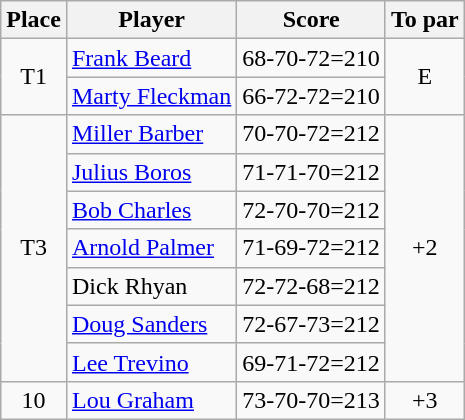<table class=wikitable>
<tr>
<th>Place</th>
<th>Player</th>
<th>Score</th>
<th>To par</th>
</tr>
<tr>
<td rowspan=2 align=center>T1</td>
<td> <a href='#'>Frank Beard</a></td>
<td>68-70-72=210</td>
<td rowspan=2 align=center>E</td>
</tr>
<tr>
<td> <a href='#'>Marty Fleckman</a></td>
<td>66-72-72=210</td>
</tr>
<tr>
<td rowspan=7 align=center>T3</td>
<td> <a href='#'>Miller Barber</a></td>
<td>70-70-72=212</td>
<td rowspan=7 align=center>+2</td>
</tr>
<tr>
<td> <a href='#'>Julius Boros</a></td>
<td>71-71-70=212</td>
</tr>
<tr>
<td> <a href='#'>Bob Charles</a></td>
<td>72-70-70=212</td>
</tr>
<tr>
<td> <a href='#'>Arnold Palmer</a></td>
<td>71-69-72=212</td>
</tr>
<tr>
<td> Dick Rhyan</td>
<td>72-72-68=212</td>
</tr>
<tr>
<td> <a href='#'>Doug Sanders</a></td>
<td>72-67-73=212</td>
</tr>
<tr>
<td> <a href='#'>Lee Trevino</a></td>
<td>69-71-72=212</td>
</tr>
<tr>
<td align=center>10</td>
<td> <a href='#'>Lou Graham</a></td>
<td>73-70-70=213</td>
<td align=center>+3</td>
</tr>
</table>
